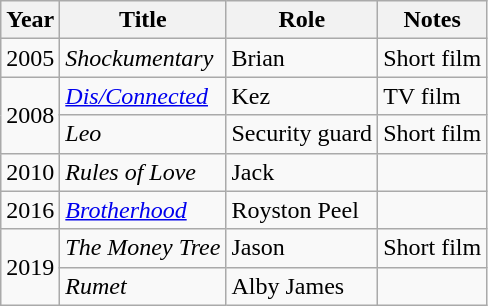<table class="wikitable">
<tr>
<th>Year</th>
<th>Title</th>
<th>Role</th>
<th>Notes</th>
</tr>
<tr>
<td>2005</td>
<td><em>Shockumentary</em></td>
<td>Brian</td>
<td>Short film</td>
</tr>
<tr>
<td rowspan="2">2008</td>
<td><em><a href='#'>Dis/Connected</a></em></td>
<td>Kez</td>
<td>TV film</td>
</tr>
<tr>
<td><em>Leo</em></td>
<td>Security guard</td>
<td>Short film</td>
</tr>
<tr>
<td>2010</td>
<td><em>Rules of Love</em></td>
<td>Jack</td>
<td></td>
</tr>
<tr>
<td>2016</td>
<td><a href='#'><em>Brotherhood</em></a></td>
<td>Royston Peel</td>
<td></td>
</tr>
<tr>
<td rowspan="2">2019</td>
<td><em>The Money Tree</em></td>
<td>Jason</td>
<td>Short film</td>
</tr>
<tr>
<td><em>Rumet</em></td>
<td>Alby James</td>
<td></td>
</tr>
</table>
